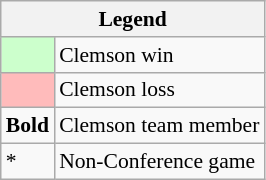<table class="wikitable" style="font-size:90%">
<tr>
<th colspan=2>Legend</th>
</tr>
<tr>
<td style="background:#ccffcc;"> </td>
<td>Clemson win</td>
</tr>
<tr>
<td style="background:#ffbbbb;"> </td>
<td>Clemson loss</td>
</tr>
<tr>
<td><strong>Bold</strong></td>
<td>Clemson team member</td>
</tr>
<tr>
<td>*</td>
<td>Non-Conference game</td>
</tr>
</table>
